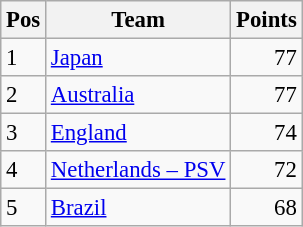<table class="wikitable" style="font-size: 95%;">
<tr>
<th>Pos</th>
<th>Team</th>
<th>Points</th>
</tr>
<tr>
<td>1</td>
<td> <a href='#'>Japan</a></td>
<td align="right">77</td>
</tr>
<tr>
<td>2</td>
<td> <a href='#'>Australia</a></td>
<td align="right">77</td>
</tr>
<tr>
<td>3</td>
<td> <a href='#'>England</a></td>
<td align="right">74</td>
</tr>
<tr>
<td>4</td>
<td> <a href='#'>Netherlands – PSV</a></td>
<td align="right">72</td>
</tr>
<tr>
<td>5</td>
<td> <a href='#'>Brazil</a></td>
<td align="right">68</td>
</tr>
</table>
